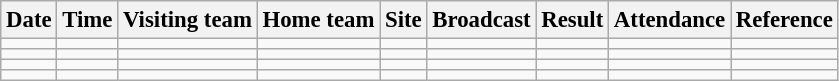<table class="wikitable" style="font-size:95%;">
<tr>
<th>Date</th>
<th>Time</th>
<th>Visiting team</th>
<th>Home team</th>
<th>Site</th>
<th>Broadcast</th>
<th>Result</th>
<th>Attendance</th>
<th class="unsortable">Reference</th>
</tr>
<tr>
<td></td>
<td></td>
<td></td>
<td></td>
<td></td>
<td></td>
<td></td>
<td></td>
<td></td>
</tr>
<tr>
<td></td>
<td></td>
<td></td>
<td></td>
<td></td>
<td></td>
<td></td>
<td></td>
<td></td>
</tr>
<tr>
<td></td>
<td></td>
<td></td>
<td></td>
<td></td>
<td></td>
<td></td>
<td></td>
<td></td>
</tr>
<tr>
<td></td>
<td></td>
<td></td>
<td></td>
<td></td>
<td></td>
<td></td>
<td></td>
<td></td>
</tr>
</table>
